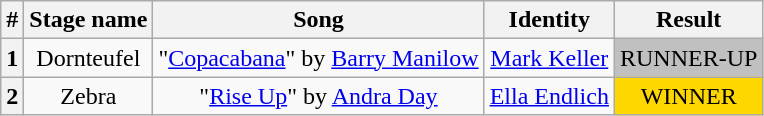<table class="wikitable plainrowheaders" style="text-align: center;">
<tr>
<th>#</th>
<th>Stage name</th>
<th>Song</th>
<th>Identity</th>
<th>Result</th>
</tr>
<tr>
<th>1</th>
<td>Dornteufel</td>
<td>"<a href='#'>Copacabana</a>" by <a href='#'>Barry Manilow</a></td>
<td><a href='#'>Mark Keller</a></td>
<td bgcolor=silver>RUNNER-UP</td>
</tr>
<tr>
<th>2</th>
<td>Zebra</td>
<td>"<a href='#'>Rise Up</a>" by <a href='#'>Andra Day</a></td>
<td><a href='#'>Ella Endlich</a></td>
<td bgcolor=gold>WINNER</td>
</tr>
</table>
